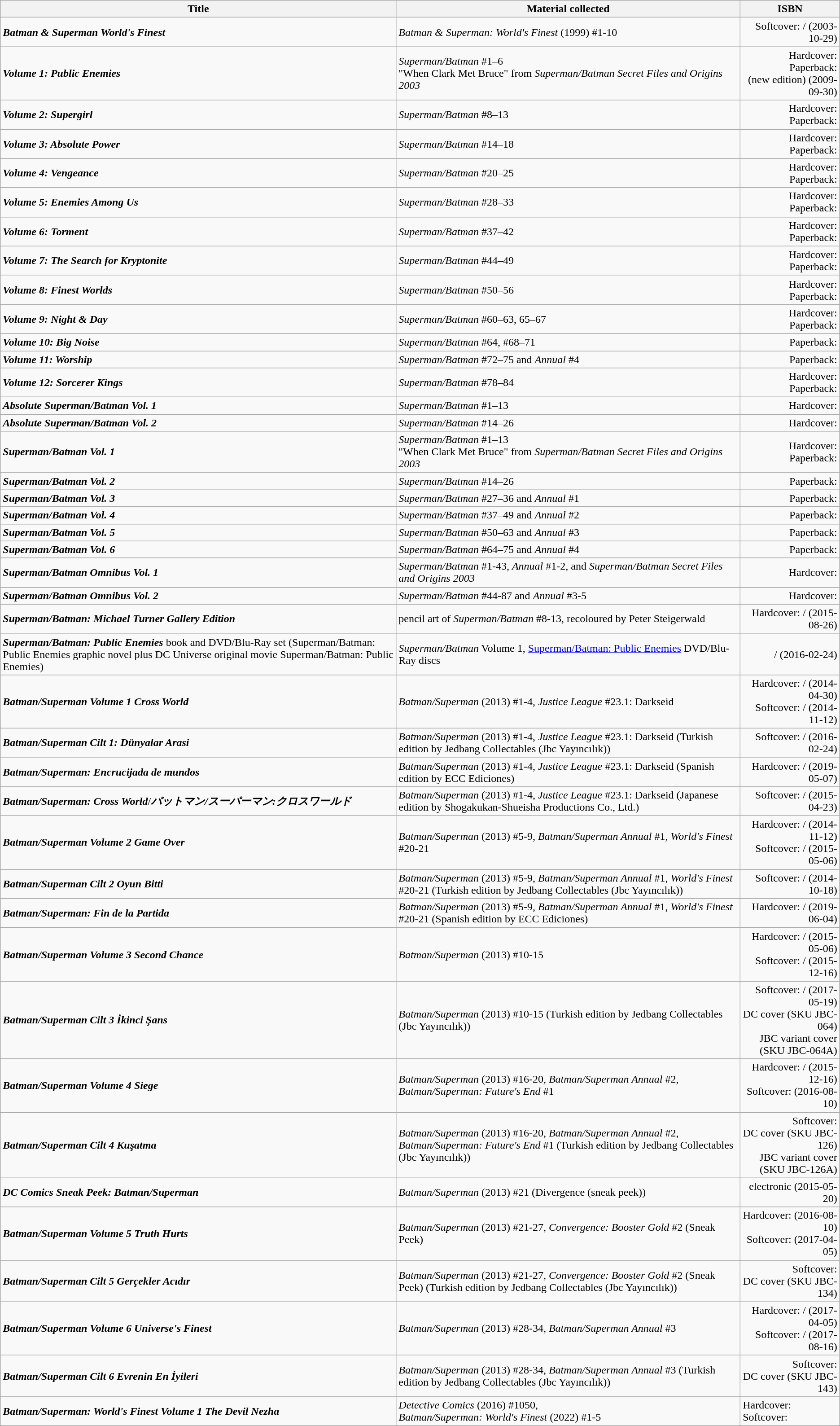<table class="wikitable">
<tr>
<th>Title</th>
<th>Material collected</th>
<th>ISBN</th>
</tr>
<tr>
<td><strong><em>Batman & Superman World's Finest</em></strong></td>
<td><em>Batman & Superman: World's Finest</em> (1999) #1-10</td>
<td align="right">Softcover: / (2003-10-29)</td>
</tr>
<tr>
<td><strong><em>Volume 1: Public Enemies</em></strong></td>
<td><em>Superman/Batman</em> #1–6<br>"When Clark Met Bruce" from <em>Superman/Batman Secret Files and Origins 2003</em></td>
<td align="right">Hardcover: <br>Paperback: <br>(new edition) (2009-09-30)</td>
</tr>
<tr>
<td><strong><em>Volume 2: Supergirl</em></strong></td>
<td><em>Superman/Batman</em> #8–13</td>
<td align="right">Hardcover: <br>Paperback: </td>
</tr>
<tr>
<td><strong><em>Volume 3: Absolute Power</em></strong></td>
<td><em>Superman/Batman</em> #14–18</td>
<td align="right">Hardcover: <br>Paperback: </td>
</tr>
<tr>
<td><strong><em>Volume 4: Vengeance</em></strong></td>
<td><em>Superman/Batman</em> #20–25</td>
<td align="right">Hardcover: <br>Paperback: </td>
</tr>
<tr>
<td><strong><em>Volume 5: Enemies Among Us</em></strong></td>
<td><em>Superman/Batman</em> #28–33</td>
<td align="right">Hardcover: <br>Paperback: </td>
</tr>
<tr>
<td><strong><em>Volume 6: Torment</em></strong></td>
<td><em>Superman/Batman</em> #37–42</td>
<td align="right">Hardcover: <br>Paperback: </td>
</tr>
<tr>
<td><strong><em>Volume 7: The Search for Kryptonite</em></strong></td>
<td><em>Superman/Batman</em> #44–49</td>
<td align="right">Hardcover: <br>Paperback: </td>
</tr>
<tr>
<td><strong><em>Volume 8: Finest Worlds</em></strong></td>
<td><em>Superman/Batman</em> #50–56</td>
<td align="right">Hardcover: <br>Paperback: </td>
</tr>
<tr>
<td><strong><em>Volume 9: Night & Day</em></strong></td>
<td><em>Superman/Batman</em> #60–63, 65–67</td>
<td align="right">Hardcover: <br>Paperback: </td>
</tr>
<tr>
<td><strong><em>Volume 10: Big Noise</em></strong></td>
<td><em>Superman/Batman</em> #64, #68–71</td>
<td align="right">Paperback: </td>
</tr>
<tr>
<td><strong><em>Volume 11: Worship</em></strong></td>
<td><em>Superman/Batman</em> #72–75 and <em>Annual</em> #4</td>
<td align="right">Paperback: </td>
</tr>
<tr>
<td><strong><em>Volume 12: Sorcerer Kings</em></strong></td>
<td><em>Superman/Batman</em> #78–84</td>
<td align="right">Hardcover: <br>Paperback: </td>
</tr>
<tr>
<td><strong><em>Absolute Superman/Batman Vol. 1</em></strong></td>
<td><em>Superman/Batman</em> #1–13</td>
<td align="right">Hardcover: </td>
</tr>
<tr>
<td><strong><em>Absolute Superman/Batman Vol. 2</em></strong></td>
<td><em>Superman/Batman</em> #14–26</td>
<td align="right">Hardcover: </td>
</tr>
<tr>
<td><strong><em>Superman/Batman Vol. 1</em></strong></td>
<td><em>Superman/Batman</em> #1–13<br>"When Clark Met Bruce" from <em>Superman/Batman Secret Files and Origins 2003</em></td>
<td align="right">Hardcover: <br>Paperback: </td>
</tr>
<tr>
<td><strong><em>Superman/Batman Vol. 2</em></strong></td>
<td><em>Superman/Batman</em> #14–26</td>
<td align="right">Paperback: </td>
</tr>
<tr>
<td><strong><em>Superman/Batman Vol. 3</em></strong></td>
<td><em>Superman/Batman</em> #27–36 and <em>Annual</em> #1</td>
<td align="right">Paperback: </td>
</tr>
<tr>
<td><strong><em>Superman/Batman Vol. 4</em></strong></td>
<td><em>Superman/Batman</em> #37–49 and <em>Annual</em> #2</td>
<td align="right">Paperback: </td>
</tr>
<tr>
<td><strong><em>Superman/Batman Vol. 5</em></strong></td>
<td><em>Superman/Batman</em> #50–63 and <em>Annual</em> #3</td>
<td align="right">Paperback: </td>
</tr>
<tr>
<td><strong><em>Superman/Batman Vol. 6</em></strong></td>
<td><em>Superman/Batman</em> #64–75 and <em>Annual</em> #4</td>
<td align="right">Paperback: </td>
</tr>
<tr>
<td><strong><em>Superman/Batman Omnibus Vol. 1</em></strong></td>
<td><em>Superman/Batman</em> #1-43, <em>Annual</em> #1-2, and <em>Superman/Batman Secret Files and Origins 2003</em></td>
<td align="right">Hardcover: </td>
</tr>
<tr>
<td><strong><em>Superman/Batman Omnibus Vol. 2</em></strong></td>
<td><em>Superman/Batman</em> #44-87 and <em>Annual</em> #3-5</td>
<td align="right">Hardcover: </td>
</tr>
<tr>
<td><strong><em>Superman/Batman: Michael Turner Gallery Edition</em></strong></td>
<td>pencil art of <em>Superman/Batman</em> #8-13, recoloured by Peter Steigerwald</td>
<td align="right">Hardcover: / (2015-08-26)</td>
</tr>
<tr>
<td><strong><em>Superman/Batman: Public Enemies</em></strong> book and DVD/Blu-Ray set (Superman/Batman: Public Enemies graphic novel plus DC Universe original movie Superman/Batman: Public Enemies)</td>
<td><em>Superman/Batman</em> Volume 1, <a href='#'>Superman/Batman: Public Enemies</a> DVD/Blu-Ray discs</td>
<td align="right">/ (2016-02-24)</td>
</tr>
<tr>
<td><strong><em>Batman/Superman Volume 1 Cross World</em></strong></td>
<td><em>Batman/Superman</em> (2013) #1-4, <em>Justice League</em> #23.1: Darkseid</td>
<td align="right">Hardcover: / (2014-04-30)<br>Softcover: / (2014-11-12)</td>
</tr>
<tr>
<td><strong><em>Batman/Superman Cilt 1: Dünyalar Arasi</em></strong></td>
<td><em>Batman/Superman</em> (2013) #1-4, <em>Justice League</em> #23.1: Darkseid (Turkish edition by Jedbang Collectables (Jbc Yayıncılık))</td>
<td align="right">Softcover: / (2016-02-24)</td>
</tr>
<tr>
<td><strong><em>Batman/Superman: Encrucijada de mundos</em></strong></td>
<td><em>Batman/Superman</em> (2013) #1-4, <em>Justice League</em> #23.1: Darkseid (Spanish edition by ECC Ediciones)</td>
<td align="right">Hardcover: / (2019-05-07)</td>
</tr>
<tr>
<td><strong><em>Batman/Superman: Cross World</em></strong>/<strong><em>バットマン/スーパーマン:クロスワールド</em></strong></td>
<td><em>Batman/Superman</em> (2013) #1-4, <em>Justice League</em> #23.1: Darkseid (Japanese edition by Shogakukan-Shueisha Productions Co., Ltd.)</td>
<td align="right">Softcover: / (2015-04-23)</td>
</tr>
<tr>
<td><strong><em>Batman/Superman Volume 2 Game Over</em></strong></td>
<td><em>Batman/Superman</em> (2013) #5-9, <em>Batman/Superman Annual</em> #1, <em>World's Finest</em> #20-21</td>
<td align="right">Hardcover: / (2014-11-12)<br>Softcover: / (2015-05-06)</td>
</tr>
<tr>
<td><strong><em>Batman/Superman Cilt 2 Oyun Bitti</em></strong></td>
<td><em>Batman/Superman</em> (2013) #5-9, <em>Batman/Superman Annual</em> #1, <em>World's Finest</em> #20-21 (Turkish edition by Jedbang Collectables (Jbc Yayıncılık))</td>
<td align="right">Softcover: / (2014-10-18)</td>
</tr>
<tr>
<td><strong><em>Batman/Superman: Fin de la Partida</em></strong></td>
<td><em>Batman/Superman</em> (2013) #5-9, <em>Batman/Superman Annual</em> #1, <em>World's Finest</em> #20-21 (Spanish edition by ECC Ediciones)</td>
<td align="right">Hardcover: / (2019-06-04)</td>
</tr>
<tr>
<td><strong><em>Batman/Superman Volume 3 Second Chance</em></strong></td>
<td><em>Batman/Superman</em> (2013) #10-15</td>
<td align="right">Hardcover: / (2015-05-06)<br>Softcover: / (2015-12-16)</td>
</tr>
<tr>
<td><strong><em>Batman/Superman Cilt 3 İkinci Şans</em></strong></td>
<td><em>Batman/Superman</em> (2013) #10-15 (Turkish edition by Jedbang Collectables (Jbc Yayıncılık))</td>
<td align="right">Softcover: / (2017-05-19)<br>DC cover (SKU JBC-064)<br>JBC variant cover (SKU JBC-064A)</td>
</tr>
<tr>
<td><strong><em>Batman/Superman Volume 4 Siege</em></strong></td>
<td><em>Batman/Superman</em> (2013) #16-20, <em>Batman/Superman Annual</em> #2, <em>Batman/Superman: Future's End</em> #1</td>
<td align="right">Hardcover: / (2015-12-16)<br>Softcover:  (2016-08-10)</td>
</tr>
<tr>
<td><strong><em>Batman/Superman Cilt 4 Kuşatma</em></strong></td>
<td><em>Batman/Superman</em> (2013) #16-20, <em>Batman/Superman Annual</em> #2, <em>Batman/Superman: Future's End</em> #1 (Turkish edition by Jedbang Collectables (Jbc Yayıncılık))</td>
<td align="right">Softcover: <br>DC cover (SKU JBC-126)<br>JBC variant cover (SKU JBC-126A)</td>
</tr>
<tr>
<td><strong><em>DC Comics Sneak Peek: Batman/Superman</em></strong></td>
<td><em>Batman/Superman</em> (2013) #21 (Divergence (sneak peek))</td>
<td align="right">electronic (2015-05-20)</td>
</tr>
<tr>
<td><strong><em>Batman/Superman Volume 5 Truth Hurts</em></strong></td>
<td><em>Batman/Superman</em> (2013) #21-27, <em>Convergence: Booster Gold</em> #2 (Sneak Peek)</td>
<td align="right">Hardcover:  (2016-08-10)<br>Softcover:  (2017-04-05)</td>
</tr>
<tr>
<td><strong><em>Batman/Superman Cilt 5 Gerçekler Acıdır</em></strong></td>
<td><em>Batman/Superman</em> (2013) #21-27, <em>Convergence: Booster Gold</em> #2 (Sneak Peek) (Turkish edition by Jedbang Collectables (Jbc Yayıncılık))</td>
<td align="right">Softcover: <br>DC cover (SKU JBC-134)</td>
</tr>
<tr>
<td><strong><em>Batman/Superman Volume 6 Universe's Finest</em></strong></td>
<td><em>Batman/Superman</em> (2013) #28-34, <em>Batman/Superman Annual</em> #3</td>
<td align="right">Hardcover: / (2017-04-05)<br>Softcover: / (2017-08-16)</td>
</tr>
<tr>
<td><strong><em>Batman/Superman Cilt 6 Evrenin En İyileri</em></strong></td>
<td><em>Batman/Superman</em> (2013) #28-34, <em>Batman/Superman Annual</em> #3 (Turkish edition by Jedbang Collectables (Jbc Yayıncılık))</td>
<td align="right">Softcover: <br>DC cover (SKU JBC-143)</td>
</tr>
<tr>
<td><strong><em>Batman/Superman: World's Finest Volume 1 The Devil Nezha</em></strong></td>
<td><em>Detective Comics</em> (2016) #1050,<br><em>Batman/Superman: World's Finest</em> (2022) #1-5</td>
<td>Hardcover: <br>Softcover:  </td>
</tr>
</table>
